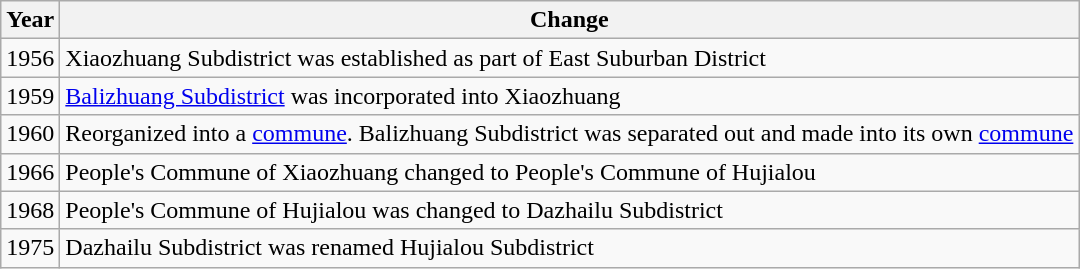<table class="wikitable">
<tr>
<th>Year</th>
<th>Change</th>
</tr>
<tr>
<td>1956</td>
<td>Xiaozhuang Subdistrict was established as part of East Suburban District</td>
</tr>
<tr>
<td>1959</td>
<td><a href='#'>Balizhuang Subdistrict</a> was incorporated into Xiaozhuang</td>
</tr>
<tr>
<td>1960</td>
<td>Reorganized into a <a href='#'>commune</a>. Balizhuang Subdistrict was separated out and made into its own <a href='#'>commune</a></td>
</tr>
<tr>
<td>1966</td>
<td>People's Commune of Xiaozhuang changed to People's Commune of Hujialou</td>
</tr>
<tr>
<td>1968</td>
<td>People's Commune of Hujialou was changed to Dazhailu Subdistrict</td>
</tr>
<tr>
<td>1975</td>
<td>Dazhailu Subdistrict was renamed Hujialou Subdistrict</td>
</tr>
</table>
